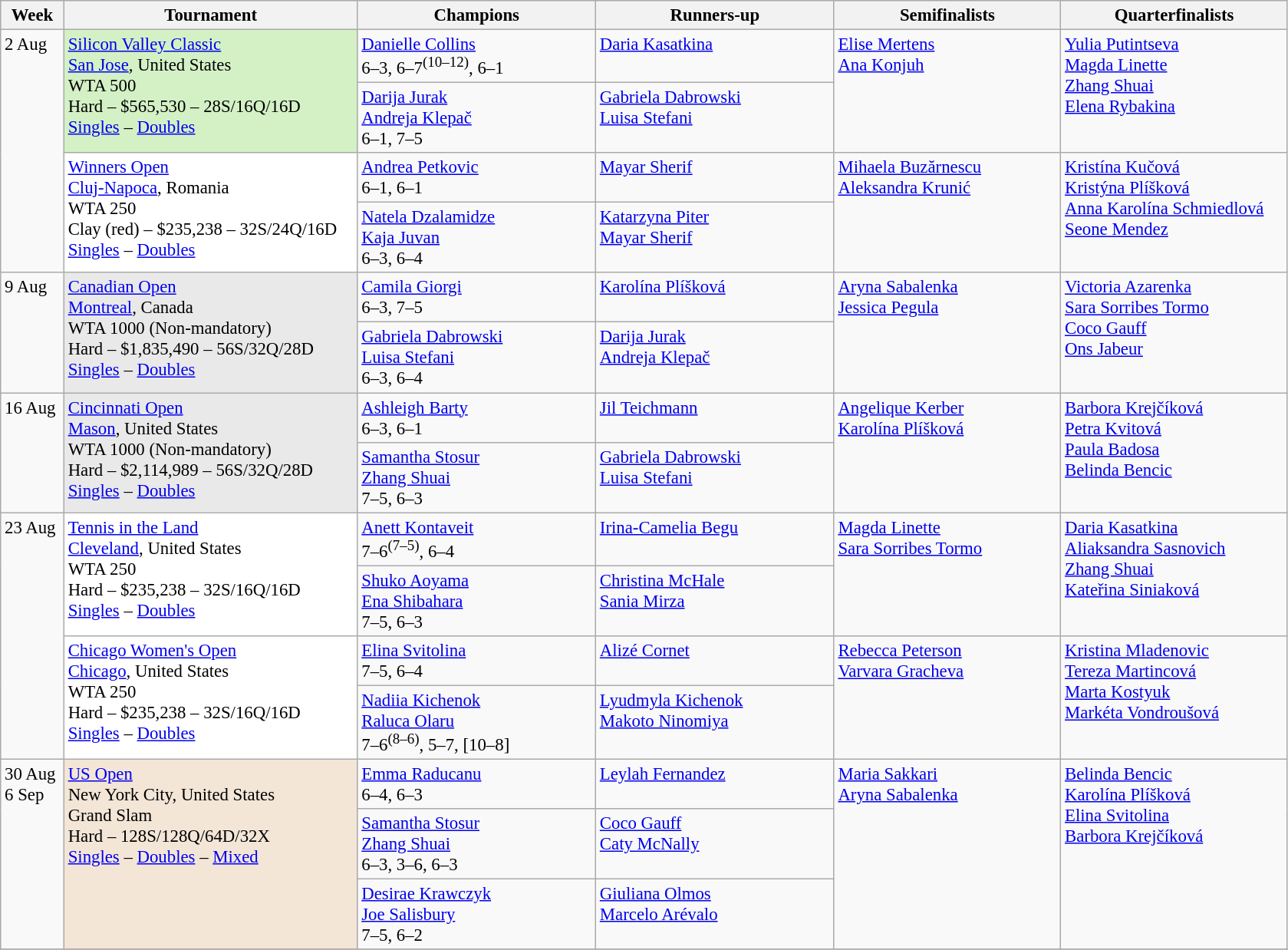<table class=wikitable style=font-size:95%>
<tr>
<th style="width:48px;">Week</th>
<th style="width:248px;">Tournament</th>
<th style="width:200px;">Champions</th>
<th style="width:200px;">Runners-up</th>
<th style="width:190px;">Semifinalists</th>
<th style="width:190px;">Quarterfinalists</th>
</tr>
<tr style="vertical-align:top">
<td rowspan=4>2 Aug</td>
<td style="background:#D4F1C5;" rowspan=2><a href='#'>Silicon Valley Classic</a><br> <a href='#'>San Jose</a>, United States<br>WTA 500<br>Hard – $565,530 – 28S/16Q/16D <br> <a href='#'>Singles</a> – <a href='#'>Doubles</a></td>
<td> <a href='#'>Danielle Collins</a> <br> 6–3, 6–7<sup>(10–12)</sup>, 6–1</td>
<td> <a href='#'>Daria Kasatkina</a></td>
<td rowspan=2> <a href='#'>Elise Mertens</a> <br>  <a href='#'>Ana Konjuh</a></td>
<td rowspan=2> <a href='#'>Yulia Putintseva</a> <br>  <a href='#'>Magda Linette</a> <br>  <a href='#'>Zhang Shuai</a> <br>  <a href='#'>Elena Rybakina</a></td>
</tr>
<tr style="vertical-align:top">
<td> <a href='#'>Darija Jurak</a> <br>  <a href='#'>Andreja Klepač</a> <br> 6–1, 7–5</td>
<td> <a href='#'>Gabriela Dabrowski</a> <br>  <a href='#'>Luisa Stefani</a></td>
</tr>
<tr style="vertical-align:top">
<td style="background:#fff;" rowspan=2><a href='#'>Winners Open</a><br> <a href='#'>Cluj-Napoca</a>, Romania<br>WTA 250<br> Clay (red) – $235,238 – 32S/24Q/16D <br> <a href='#'>Singles</a> – <a href='#'>Doubles</a></td>
<td> <a href='#'>Andrea Petkovic</a> <br> 6–1, 6–1</td>
<td> <a href='#'>Mayar Sherif</a></td>
<td rowspan=2> <a href='#'>Mihaela Buzărnescu</a> <br>  <a href='#'>Aleksandra Krunić</a></td>
<td rowspan=2> <a href='#'>Kristína Kučová</a> <br>  <a href='#'>Kristýna Plíšková</a> <br>  <a href='#'>Anna Karolína Schmiedlová</a> <br>  <a href='#'>Seone Mendez</a></td>
</tr>
<tr style="vertical-align:top">
<td> <a href='#'>Natela Dzalamidze</a> <br>  <a href='#'>Kaja Juvan</a> <br> 6–3, 6–4</td>
<td> <a href='#'>Katarzyna Piter</a> <br>  <a href='#'>Mayar Sherif</a></td>
</tr>
<tr style="vertical-align:top">
<td rowspan=2>9 Aug</td>
<td style="background:#E9E9E9;" rowspan=2><a href='#'>Canadian Open</a><br> <a href='#'>Montreal</a>, Canada<br>WTA 1000 (Non-mandatory)<br>Hard – $1,835,490 – 56S/32Q/28D <br> <a href='#'>Singles</a> – <a href='#'>Doubles</a></td>
<td> <a href='#'>Camila Giorgi</a> <br> 6–3, 7–5</td>
<td> <a href='#'>Karolína Plíšková</a></td>
<td rowspan=2> <a href='#'>Aryna Sabalenka</a> <br>  <a href='#'>Jessica Pegula</a></td>
<td rowspan=2> <a href='#'>Victoria Azarenka</a> <br>  <a href='#'>Sara Sorribes Tormo</a> <br>  <a href='#'>Coco Gauff</a> <br>  <a href='#'>Ons Jabeur</a></td>
</tr>
<tr style="vertical-align:top">
<td> <a href='#'>Gabriela Dabrowski</a> <br>  <a href='#'>Luisa Stefani</a> <br> 6–3, 6–4</td>
<td> <a href='#'>Darija Jurak</a> <br>  <a href='#'>Andreja Klepač</a></td>
</tr>
<tr style="vertical-align:top">
<td rowspan=2>16 Aug</td>
<td style="background:#E9E9E9;" rowspan=2><a href='#'>Cincinnati Open</a><br> <a href='#'>Mason</a>, United States<br>WTA 1000 (Non-mandatory)<br>Hard – $2,114,989 – 56S/32Q/28D<br> <a href='#'>Singles</a> – <a href='#'>Doubles</a></td>
<td> <a href='#'>Ashleigh Barty</a> <br> 6–3, 6–1</td>
<td> <a href='#'>Jil Teichmann</a></td>
<td rowspan=2> <a href='#'>Angelique Kerber</a> <br>  <a href='#'>Karolína Plíšková</a></td>
<td rowspan=2> <a href='#'>Barbora Krejčíková</a> <br> <a href='#'>Petra Kvitová</a> <br> <a href='#'>Paula Badosa</a> <br>  <a href='#'>Belinda Bencic</a></td>
</tr>
<tr style="vertical-align:top">
<td> <a href='#'>Samantha Stosur</a> <br>  <a href='#'>Zhang Shuai</a> <br> 7–5, 6–3</td>
<td> <a href='#'>Gabriela Dabrowski</a> <br>  <a href='#'>Luisa Stefani</a></td>
</tr>
<tr style="vertical-align:top">
<td rowspan=4>23 Aug</td>
<td style="background:#fff;" rowspan=2><a href='#'>Tennis in the Land</a><br><a href='#'>Cleveland</a>, United States<br>WTA 250<br>Hard – $235,238 – 32S/16Q/16D<br><a href='#'>Singles</a> – <a href='#'>Doubles</a></td>
<td> <a href='#'>Anett Kontaveit</a> <br> 7–6<sup>(7–5)</sup>, 6–4</td>
<td> <a href='#'>Irina-Camelia Begu</a></td>
<td rowspan=2> <a href='#'>Magda Linette</a> <br>  <a href='#'>Sara Sorribes Tormo</a></td>
<td rowspan=2> <a href='#'>Daria Kasatkina</a> <br> <a href='#'>Aliaksandra Sasnovich</a> <br>  <a href='#'>Zhang Shuai</a> <br>  <a href='#'>Kateřina Siniaková</a></td>
</tr>
<tr style="vertical-align:top">
<td> <a href='#'>Shuko Aoyama</a> <br>  <a href='#'>Ena Shibahara</a> <br> 7–5, 6–3</td>
<td> <a href='#'>Christina McHale</a> <br>  <a href='#'>Sania Mirza</a></td>
</tr>
<tr style="vertical-align:top">
<td style="background:#fff;" rowspan=2><a href='#'>Chicago Women's Open</a><br> <a href='#'>Chicago</a>, United States<br>WTA 250<br>Hard – $235,238 – 32S/16Q/16D<br><a href='#'>Singles</a> – <a href='#'>Doubles</a></td>
<td> <a href='#'>Elina Svitolina</a> <br> 7–5, 6–4</td>
<td> <a href='#'>Alizé Cornet</a></td>
<td rowspan=2> <a href='#'>Rebecca Peterson</a> <br>  <a href='#'>Varvara Gracheva</a></td>
<td rowspan=2> <a href='#'>Kristina Mladenovic</a> <br> <a href='#'>Tereza Martincová</a> <br> <a href='#'>Marta Kostyuk</a> <br>  <a href='#'>Markéta Vondroušová</a></td>
</tr>
<tr style="vertical-align:top">
<td> <a href='#'>Nadiia Kichenok</a> <br>  <a href='#'>Raluca Olaru</a> <br> 7–6<sup>(8–6)</sup>, 5–7, [10–8]</td>
<td> <a href='#'>Lyudmyla Kichenok</a> <br>  <a href='#'>Makoto Ninomiya</a></td>
</tr>
<tr style="vertical-align:top">
<td rowspan=3>30 Aug <br>6 Sep</td>
<td style="background:#F3E6D7;" rowspan=3><a href='#'>US Open</a><br> New York City, United States<br>Grand Slam<br>Hard – 128S/128Q/64D/32X <br> <a href='#'>Singles</a> – <a href='#'>Doubles</a> – <a href='#'>Mixed</a></td>
<td> <a href='#'>Emma Raducanu</a> <br> 6–4, 6–3</td>
<td> <a href='#'>Leylah Fernandez</a></td>
<td rowspan=3> <a href='#'>Maria Sakkari</a> <br>  <a href='#'>Aryna Sabalenka</a></td>
<td rowspan=3> <a href='#'>Belinda Bencic</a> <br> <a href='#'>Karolína Plíšková</a> <br> <a href='#'>Elina Svitolina</a> <br>  <a href='#'>Barbora Krejčíková</a></td>
</tr>
<tr style="vertical-align:top">
<td> <a href='#'>Samantha Stosur</a> <br>  <a href='#'>Zhang Shuai</a> <br> 6–3, 3–6, 6–3</td>
<td> <a href='#'>Coco Gauff</a> <br>  <a href='#'>Caty McNally</a></td>
</tr>
<tr style="vertical-align:top">
<td> <a href='#'>Desirae Krawczyk</a> <br>  <a href='#'>Joe Salisbury</a>  <br> 7–5, 6–2</td>
<td> <a href='#'>Giuliana Olmos</a> <br>  <a href='#'>Marcelo Arévalo</a></td>
</tr>
<tr style="vertical-align:top">
</tr>
</table>
